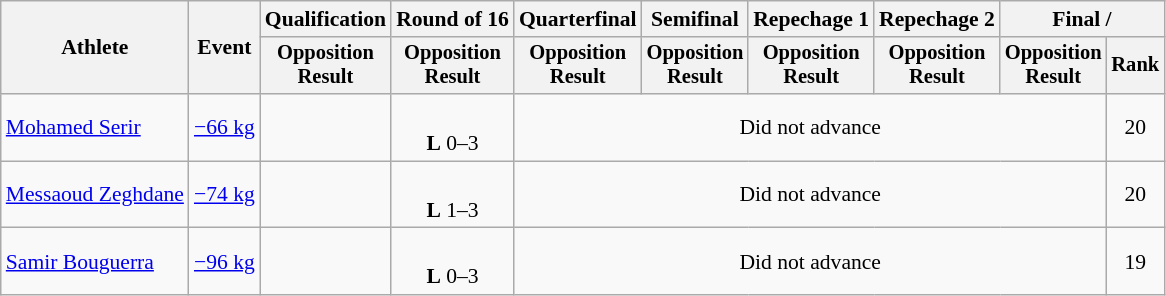<table class="wikitable" style="font-size:90%">
<tr>
<th rowspan="2">Athlete</th>
<th rowspan="2">Event</th>
<th>Qualification</th>
<th>Round of 16</th>
<th>Quarterfinal</th>
<th>Semifinal</th>
<th>Repechage 1</th>
<th>Repechage 2</th>
<th colspan=2>Final / </th>
</tr>
<tr style="font-size: 95%">
<th>Opposition<br>Result</th>
<th>Opposition<br>Result</th>
<th>Opposition<br>Result</th>
<th>Opposition<br>Result</th>
<th>Opposition<br>Result</th>
<th>Opposition<br>Result</th>
<th>Opposition<br>Result</th>
<th>Rank</th>
</tr>
<tr align=center>
<td align=left><a href='#'>Mohamed Serir</a></td>
<td align=left><a href='#'>−66 kg</a></td>
<td></td>
<td><br><strong>L</strong> 0–3 <sup></sup></td>
<td colspan=5>Did not advance</td>
<td>20</td>
</tr>
<tr align=center>
<td align=left><a href='#'>Messaoud Zeghdane</a></td>
<td align=left><a href='#'>−74 kg</a></td>
<td></td>
<td><br><strong>L</strong> 1–3 <sup></sup></td>
<td colspan=5>Did not advance</td>
<td>20</td>
</tr>
<tr align=center>
<td align=left><a href='#'>Samir Bouguerra</a></td>
<td align=left><a href='#'>−96 kg</a></td>
<td></td>
<td><br><strong>L</strong> 0–3 <sup></sup></td>
<td colspan=5>Did not advance</td>
<td>19</td>
</tr>
</table>
